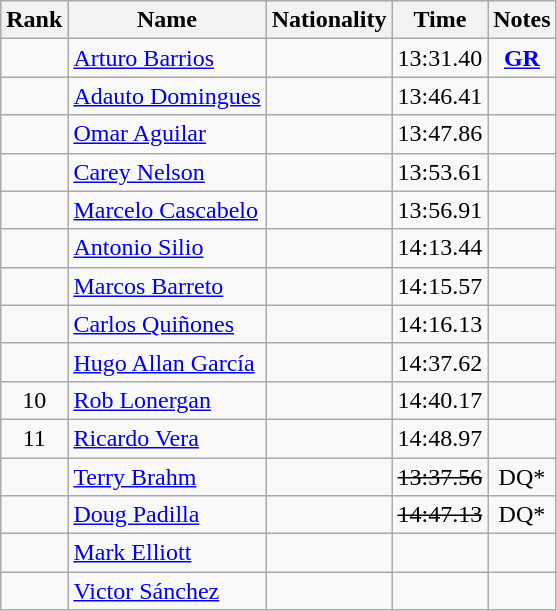<table class="wikitable sortable" style="text-align:center">
<tr>
<th>Rank</th>
<th>Name</th>
<th>Nationality</th>
<th>Time</th>
<th>Notes</th>
</tr>
<tr>
<td></td>
<td align=left><a href='#'>Arturo Barrios</a></td>
<td align=left></td>
<td>13:31.40</td>
<td><strong><a href='#'>GR</a></strong></td>
</tr>
<tr>
<td></td>
<td align=left><a href='#'>Adauto Domingues</a></td>
<td align=left></td>
<td>13:46.41</td>
<td></td>
</tr>
<tr>
<td></td>
<td align=left><a href='#'>Omar Aguilar</a></td>
<td align=left></td>
<td>13:47.86</td>
<td></td>
</tr>
<tr>
<td></td>
<td align=left><a href='#'>Carey Nelson</a></td>
<td align=left></td>
<td>13:53.61</td>
<td></td>
</tr>
<tr>
<td></td>
<td align=left><a href='#'>Marcelo Cascabelo</a></td>
<td align=left></td>
<td>13:56.91</td>
<td></td>
</tr>
<tr>
<td></td>
<td align=left><a href='#'>Antonio Silio</a></td>
<td align=left></td>
<td>14:13.44</td>
<td></td>
</tr>
<tr>
<td></td>
<td align=left><a href='#'>Marcos Barreto</a></td>
<td align=left></td>
<td>14:15.57</td>
<td></td>
</tr>
<tr>
<td></td>
<td align=left><a href='#'>Carlos Quiñones</a></td>
<td align=left></td>
<td>14:16.13</td>
<td></td>
</tr>
<tr>
<td></td>
<td align=left><a href='#'>Hugo Allan García</a></td>
<td align=left></td>
<td>14:37.62</td>
<td></td>
</tr>
<tr>
<td>10</td>
<td align=left><a href='#'>Rob Lonergan</a></td>
<td align=left></td>
<td>14:40.17</td>
<td></td>
</tr>
<tr>
<td>11</td>
<td align=left><a href='#'>Ricardo Vera</a></td>
<td align=left></td>
<td>14:48.97</td>
<td></td>
</tr>
<tr>
<td></td>
<td align=left><a href='#'>Terry Brahm</a></td>
<td align=left></td>
<td><s>13:37.56</s></td>
<td>DQ*</td>
</tr>
<tr>
<td></td>
<td align=left><a href='#'>Doug Padilla</a></td>
<td align=left></td>
<td><s>14:47.13</s></td>
<td>DQ*</td>
</tr>
<tr>
<td></td>
<td align=left><a href='#'>Mark Elliott</a></td>
<td align=left></td>
<td></td>
<td></td>
</tr>
<tr>
<td></td>
<td align=left><a href='#'>Victor Sánchez</a></td>
<td align=left></td>
<td></td>
<td></td>
</tr>
</table>
